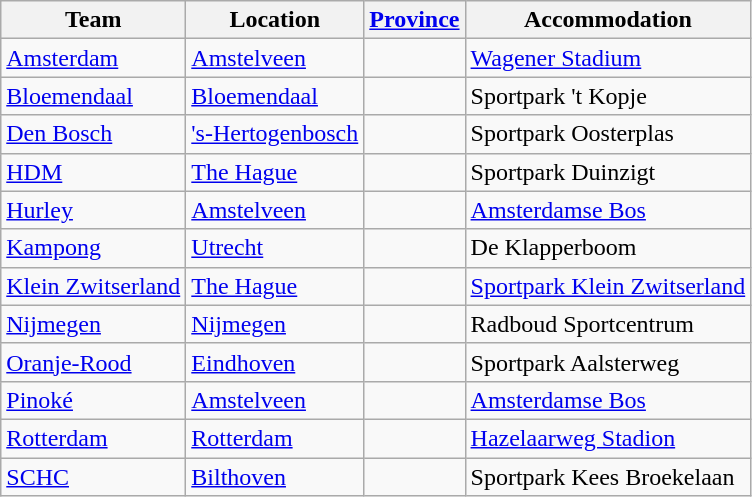<table class="wikitable sortable">
<tr>
<th>Team</th>
<th>Location</th>
<th><a href='#'>Province</a></th>
<th>Accommodation</th>
</tr>
<tr>
<td><a href='#'>Amsterdam</a></td>
<td><a href='#'>Amstelveen</a></td>
<td></td>
<td><a href='#'>Wagener Stadium</a></td>
</tr>
<tr>
<td><a href='#'>Bloemendaal</a></td>
<td><a href='#'>Bloemendaal</a></td>
<td></td>
<td>Sportpark 't Kopje</td>
</tr>
<tr>
<td><a href='#'>Den Bosch</a></td>
<td><a href='#'>'s-Hertogenbosch</a></td>
<td></td>
<td>Sportpark Oosterplas</td>
</tr>
<tr>
<td><a href='#'>HDM</a></td>
<td><a href='#'>The Hague</a></td>
<td></td>
<td>Sportpark Duinzigt</td>
</tr>
<tr>
<td><a href='#'>Hurley</a></td>
<td><a href='#'>Amstelveen</a></td>
<td></td>
<td><a href='#'>Amsterdamse Bos</a></td>
</tr>
<tr>
<td><a href='#'>Kampong</a></td>
<td><a href='#'>Utrecht</a></td>
<td></td>
<td>De Klapperboom</td>
</tr>
<tr>
<td><a href='#'>Klein Zwitserland</a></td>
<td><a href='#'>The Hague</a></td>
<td></td>
<td><a href='#'>Sportpark Klein Zwitserland</a></td>
</tr>
<tr>
<td><a href='#'>Nijmegen</a></td>
<td><a href='#'>Nijmegen</a></td>
<td></td>
<td>Radboud Sportcentrum</td>
</tr>
<tr>
<td><a href='#'>Oranje-Rood</a></td>
<td><a href='#'>Eindhoven</a></td>
<td></td>
<td>Sportpark Aalsterweg</td>
</tr>
<tr>
<td><a href='#'>Pinoké</a></td>
<td><a href='#'>Amstelveen</a></td>
<td></td>
<td><a href='#'>Amsterdamse Bos</a></td>
</tr>
<tr>
<td><a href='#'>Rotterdam</a></td>
<td><a href='#'>Rotterdam</a></td>
<td></td>
<td><a href='#'>Hazelaarweg Stadion</a></td>
</tr>
<tr>
<td><a href='#'>SCHC</a></td>
<td><a href='#'>Bilthoven</a></td>
<td></td>
<td>Sportpark Kees Broekelaan</td>
</tr>
</table>
